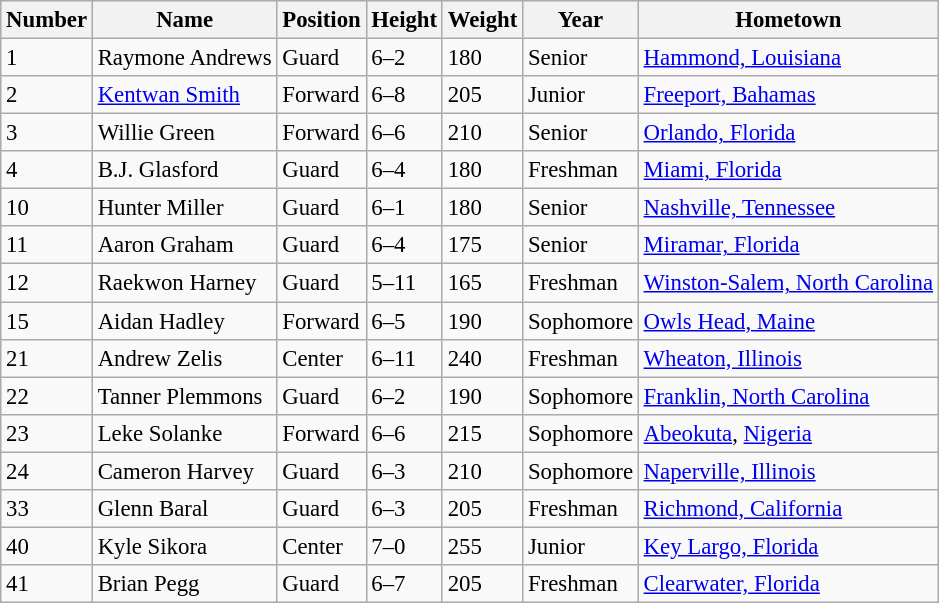<table class="wikitable sortable" style="font-size: 95%;">
<tr>
<th>Number</th>
<th>Name</th>
<th>Position</th>
<th>Height</th>
<th>Weight</th>
<th>Year</th>
<th>Hometown</th>
</tr>
<tr>
<td>1</td>
<td>Raymone Andrews</td>
<td>Guard</td>
<td>6–2</td>
<td>180</td>
<td>Senior</td>
<td><a href='#'>Hammond, Louisiana</a></td>
</tr>
<tr>
<td>2</td>
<td><a href='#'>Kentwan Smith</a></td>
<td>Forward</td>
<td>6–8</td>
<td>205</td>
<td>Junior</td>
<td><a href='#'>Freeport, Bahamas</a></td>
</tr>
<tr>
<td>3</td>
<td>Willie Green</td>
<td>Forward</td>
<td>6–6</td>
<td>210</td>
<td>Senior</td>
<td><a href='#'>Orlando, Florida</a></td>
</tr>
<tr>
<td>4</td>
<td>B.J. Glasford</td>
<td>Guard</td>
<td>6–4</td>
<td>180</td>
<td>Freshman</td>
<td><a href='#'>Miami, Florida</a></td>
</tr>
<tr>
<td>10</td>
<td>Hunter Miller</td>
<td>Guard</td>
<td>6–1</td>
<td>180</td>
<td>Senior</td>
<td><a href='#'>Nashville, Tennessee</a></td>
</tr>
<tr>
<td>11</td>
<td>Aaron Graham</td>
<td>Guard</td>
<td>6–4</td>
<td>175</td>
<td>Senior</td>
<td><a href='#'>Miramar, Florida</a></td>
</tr>
<tr>
<td>12</td>
<td>Raekwon Harney</td>
<td>Guard</td>
<td>5–11</td>
<td>165</td>
<td>Freshman</td>
<td><a href='#'>Winston-Salem, North Carolina</a></td>
</tr>
<tr>
<td>15</td>
<td>Aidan Hadley</td>
<td>Forward</td>
<td>6–5</td>
<td>190</td>
<td>Sophomore</td>
<td><a href='#'>Owls Head, Maine</a></td>
</tr>
<tr>
<td>21</td>
<td>Andrew Zelis</td>
<td>Center</td>
<td>6–11</td>
<td>240</td>
<td>Freshman</td>
<td><a href='#'>Wheaton, Illinois</a></td>
</tr>
<tr>
<td>22</td>
<td>Tanner Plemmons</td>
<td>Guard</td>
<td>6–2</td>
<td>190</td>
<td>Sophomore</td>
<td><a href='#'>Franklin, North Carolina</a></td>
</tr>
<tr>
<td>23</td>
<td>Leke Solanke</td>
<td>Forward</td>
<td>6–6</td>
<td>215</td>
<td>Sophomore</td>
<td><a href='#'>Abeokuta</a>, <a href='#'>Nigeria</a></td>
</tr>
<tr>
<td>24</td>
<td>Cameron Harvey</td>
<td>Guard</td>
<td>6–3</td>
<td>210</td>
<td>Sophomore</td>
<td><a href='#'>Naperville, Illinois</a></td>
</tr>
<tr>
<td>33</td>
<td>Glenn Baral</td>
<td>Guard</td>
<td>6–3</td>
<td>205</td>
<td>Freshman</td>
<td><a href='#'>Richmond, California</a></td>
</tr>
<tr>
<td>40</td>
<td>Kyle Sikora</td>
<td>Center</td>
<td>7–0</td>
<td>255</td>
<td>Junior</td>
<td><a href='#'>Key Largo, Florida</a></td>
</tr>
<tr>
<td>41</td>
<td>Brian Pegg</td>
<td>Guard</td>
<td>6–7</td>
<td>205</td>
<td>Freshman</td>
<td><a href='#'>Clearwater, Florida</a></td>
</tr>
</table>
